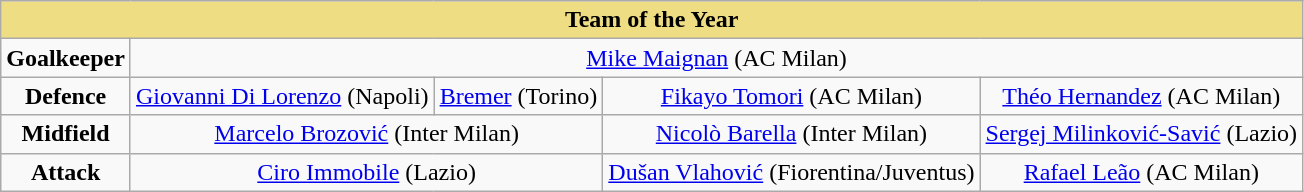<table class="wikitable" style="text-align:center">
<tr>
<th colspan="5" style="background-color: #eedd82">Team of the Year</th>
</tr>
<tr>
<td><strong>Goalkeeper</strong></td>
<td colspan="4"> <a href='#'>Mike Maignan</a> (AC Milan)</td>
</tr>
<tr>
<td><strong>Defence</strong></td>
<td> <a href='#'>Giovanni Di Lorenzo</a> (Napoli)</td>
<td> <a href='#'>Bremer</a> (Torino)</td>
<td> <a href='#'>Fikayo Tomori</a> (AC Milan)</td>
<td> <a href='#'>Théo Hernandez</a> (AC Milan)</td>
</tr>
<tr>
<td><strong>Midfield</strong></td>
<td colspan="2"> <a href='#'>Marcelo Brozović</a> (Inter Milan)</td>
<td> <a href='#'>Nicolò Barella</a> (Inter Milan)</td>
<td> <a href='#'>Sergej Milinković-Savić</a> (Lazio)</td>
</tr>
<tr>
<td><strong>Attack</strong></td>
<td colspan="2"> <a href='#'>Ciro Immobile</a> (Lazio)</td>
<td> <a href='#'>Dušan Vlahović</a> (Fiorentina/Juventus)</td>
<td> <a href='#'>Rafael Leão</a> (AC Milan)</td>
</tr>
</table>
